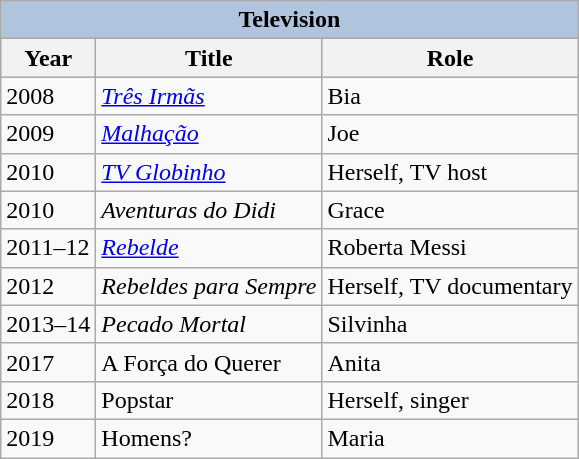<table class="wikitable">
<tr style="background:#ccc; text-align:center;">
<th colspan="4" style="background: LightSteelBlue;">Television</th>
</tr>
<tr style="background:#ccc; text-align:center;">
<th>Year</th>
<th>Title</th>
<th>Role</th>
</tr>
<tr>
<td>2008</td>
<td><em><a href='#'>Três Irmãs</a></em></td>
<td>Bia</td>
</tr>
<tr>
<td>2009</td>
<td><em><a href='#'>Malhação</a></em></td>
<td>Joe</td>
</tr>
<tr>
<td>2010</td>
<td><em><a href='#'>TV Globinho</a></em></td>
<td>Herself, TV host</td>
</tr>
<tr>
<td>2010</td>
<td><em>Aventuras do Didi</em></td>
<td>Grace</td>
</tr>
<tr>
<td>2011–12</td>
<td><em><a href='#'>Rebelde</a></em></td>
<td>Roberta Messi</td>
</tr>
<tr>
<td>2012</td>
<td><em>Rebeldes para Sempre</em></td>
<td>Herself, TV documentary</td>
</tr>
<tr>
<td>2013–14</td>
<td><em>Pecado Mortal</em></td>
<td>Silvinha</td>
</tr>
<tr>
<td>2017</td>
<td>A Força do Querer</td>
<td>Anita</td>
</tr>
<tr>
<td>2018</td>
<td>Popstar</td>
<td>Herself, singer</td>
</tr>
<tr>
<td>2019</td>
<td>Homens?</td>
<td>Maria</td>
</tr>
</table>
